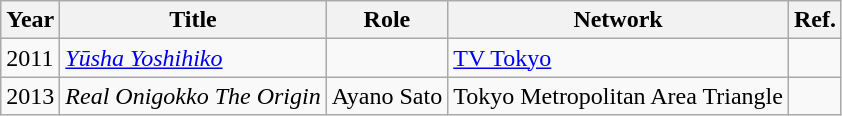<table class="wikitable">
<tr>
<th>Year</th>
<th>Title</th>
<th>Role</th>
<th>Network</th>
<th>Ref.</th>
</tr>
<tr>
<td>2011</td>
<td><em><a href='#'>Yūsha Yoshihiko</a></em></td>
<td></td>
<td><a href='#'>TV Tokyo</a></td>
<td></td>
</tr>
<tr>
<td>2013</td>
<td><em>Real Onigokko The Origin</em></td>
<td>Ayano Sato</td>
<td>Tokyo Metropolitan Area Triangle</td>
<td></td>
</tr>
</table>
